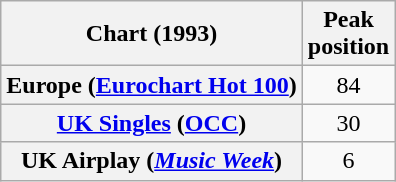<table class="wikitable sortable plainrowheaders" style="text-align:center">
<tr>
<th>Chart (1993)</th>
<th>Peak<br>position</th>
</tr>
<tr>
<th scope="row">Europe (<a href='#'>Eurochart Hot 100</a>)</th>
<td>84</td>
</tr>
<tr>
<th scope="row"><a href='#'>UK Singles</a> (<a href='#'>OCC</a>)</th>
<td>30</td>
</tr>
<tr>
<th scope="row">UK Airplay (<em><a href='#'>Music Week</a></em>)</th>
<td>6</td>
</tr>
</table>
